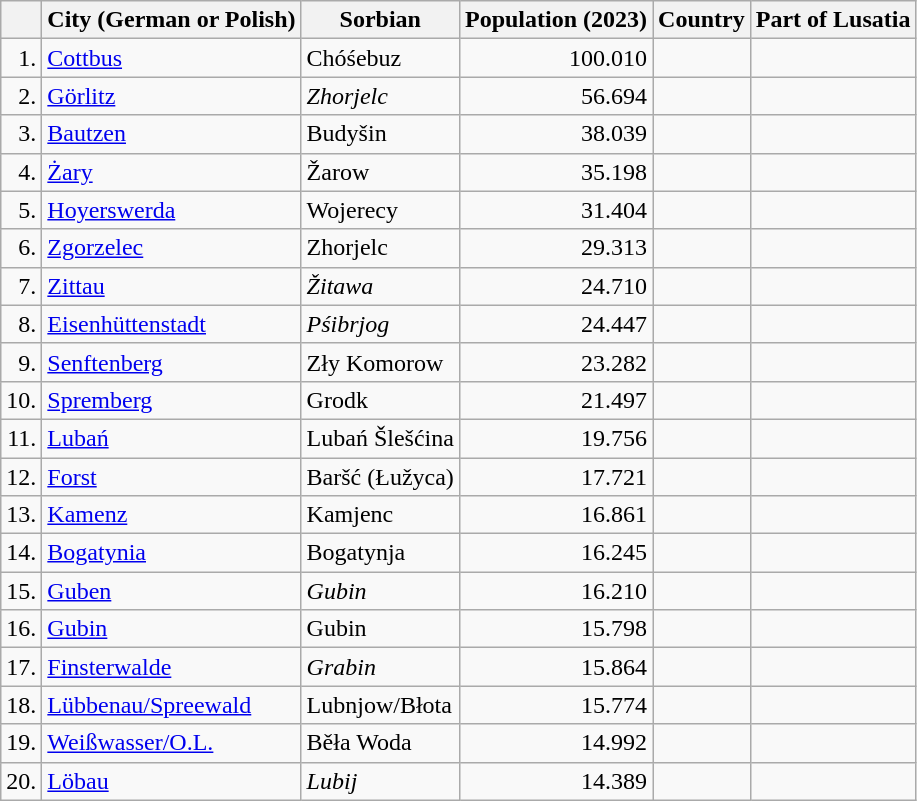<table class="wikitable sortable">
<tr>
<th class="unsortable"></th>
<th>City (German or Polish)</th>
<th>Sorbian</th>
<th>Population (2023)</th>
<th class="unsortable">Country</th>
<th>Part of Lusatia</th>
</tr>
<tr>
<td align="right">1.</td>
<td><a href='#'>Cottbus</a></td>
<td>Chóśebuz</td>
<td align="right">100.010</td>
<td align="right"></td>
<td></td>
</tr>
<tr>
<td align="right">2.</td>
<td><a href='#'>Görlitz</a></td>
<td><em>Zhorjelc</em></td>
<td align="right">56.694</td>
<td align="right"></td>
<td></td>
</tr>
<tr>
<td align="right">3.</td>
<td><a href='#'>Bautzen</a></td>
<td>Budyšin</td>
<td align="right">38.039</td>
<td align="right"></td>
<td></td>
</tr>
<tr>
<td align="right">4.</td>
<td><a href='#'>Żary</a></td>
<td>Žarow</td>
<td align="right">35.198</td>
<td align="right"></td>
<td></td>
</tr>
<tr>
<td align="right">5.</td>
<td><a href='#'>Hoyerswerda</a></td>
<td>Wojerecy</td>
<td align="right">31.404</td>
<td align="right"></td>
<td></td>
</tr>
<tr>
<td align="right">6.</td>
<td><a href='#'>Zgorzelec</a></td>
<td>Zhorjelc</td>
<td align="right">29.313</td>
<td align="right"></td>
<td></td>
</tr>
<tr>
<td align="right">7.</td>
<td><a href='#'>Zittau</a></td>
<td><em>Žitawa</em></td>
<td align="right">24.710</td>
<td align="right"></td>
<td></td>
</tr>
<tr>
<td align="right">8.</td>
<td><a href='#'>Eisenhüttenstadt</a></td>
<td><em>Pśibrjog</em></td>
<td align="right">24.447</td>
<td align="right"></td>
<td></td>
</tr>
<tr>
<td align="right">9.</td>
<td><a href='#'>Senftenberg</a></td>
<td>Zły Komorow</td>
<td align="right">23.282</td>
<td align="right"></td>
<td></td>
</tr>
<tr>
<td align="right">10.</td>
<td><a href='#'>Spremberg</a></td>
<td>Grodk</td>
<td align="right">21.497</td>
<td align="right"></td>
<td></td>
</tr>
<tr>
<td align="right">11.</td>
<td><a href='#'>Lubań</a></td>
<td>Lubań Šlešćina</td>
<td align="right">19.756</td>
<td align="right"></td>
<td></td>
</tr>
<tr>
<td align="right">12.</td>
<td><a href='#'>Forst</a></td>
<td>Baršć (Łužyca)</td>
<td align="right">17.721</td>
<td align="right"></td>
<td></td>
</tr>
<tr>
<td align="right">13.</td>
<td><a href='#'>Kamenz</a></td>
<td>Kamjenc</td>
<td align="right">16.861</td>
<td align="right"></td>
<td></td>
</tr>
<tr>
<td align="right">14.</td>
<td><a href='#'>Bogatynia</a></td>
<td>Bogatynja</td>
<td align="right">16.245</td>
<td align="right"></td>
<td></td>
</tr>
<tr>
<td align="right">15.</td>
<td><a href='#'>Guben</a></td>
<td><em>Gubin</em></td>
<td align="right">16.210</td>
<td align="right"></td>
<td></td>
</tr>
<tr>
<td align="right">16.</td>
<td><a href='#'>Gubin</a></td>
<td>Gubin</td>
<td align="right">15.798</td>
<td align="right"></td>
<td></td>
</tr>
<tr>
<td align="right">17.</td>
<td><a href='#'>Finsterwalde</a></td>
<td><em>Grabin</em></td>
<td align="right">15.864</td>
<td align="right"></td>
<td></td>
</tr>
<tr>
<td align="right">18.</td>
<td><a href='#'>Lübbenau/Spreewald</a></td>
<td>Lubnjow/Błota</td>
<td align="right">15.774</td>
<td align="right"></td>
<td></td>
</tr>
<tr>
<td align="right">19.</td>
<td><a href='#'>Weißwasser/O.L.</a></td>
<td>Běła Woda</td>
<td align="right">14.992</td>
<td align="right"></td>
<td></td>
</tr>
<tr>
<td align="right">20.</td>
<td><a href='#'>Löbau</a></td>
<td><em>Lubij</em></td>
<td align="right">14.389</td>
<td align="right"></td>
<td></td>
</tr>
</table>
